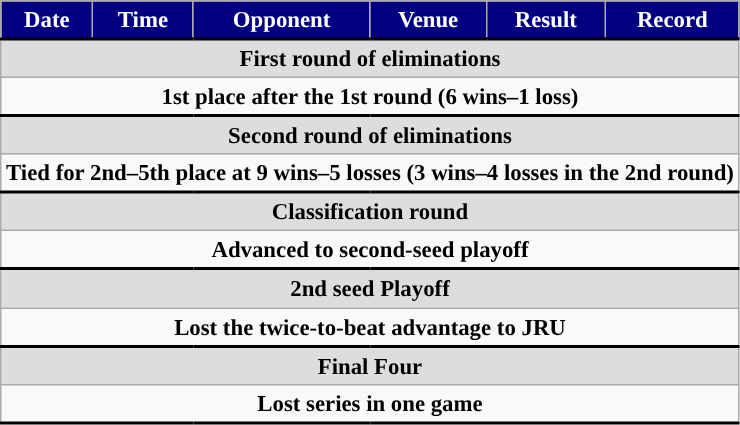<table class="wikitable" style="font-size:95%; align=center; valign=middle;">
<tr>
<th style="color: white; background-color: #020080; border-bottom: 2px solid #000000;">Date</th>
<th style="color: white; background-color: #020080; border-bottom: 2px solid #000000;">Time</th>
<th style="color: white; background-color: #020080; border-bottom: 2px solid #000000;">Opponent</th>
<th style="color: white; background-color: #020080; border-bottom: 2px solid #000000;">Venue</th>
<th style="color: white; background-color: #020080; border-bottom: 2px solid #000000;">Result</th>
<th style="color: white; background-color: #020080; border-bottom: 2px solid #000000;">Record</th>
</tr>
<tr style="background:#dddddd; border-bottom: 1px solid #000000; text-align:center;">
<td colspan="7"><strong>First round of eliminations</strong><br>





</td>
</tr>
<tr style="border-bottom: 2px solid #000000; text-align:center;">
<td colspan="7"><strong>1st place after the 1st round (6 wins–1 loss)</strong></td>
</tr>
<tr style="background:#dddddd; border-bottom: 1px solid #000000; text-align:center;">
<td colspan="7"><strong>Second round of eliminations</strong><br>





</td>
</tr>
<tr style="border-bottom: 2px solid #000000; text-align:center;">
<td colspan="7"><strong>Tied for 2nd–5th place at 9 wins–5 losses (3 wins–4 losses in the 2nd round)</strong></td>
</tr>
<tr style="background:#dddddd; border-bottom: 1px solid #000000; text-align:center;">
<td colspan="7"><strong>Classification round</strong><br></td>
</tr>
<tr style="border-bottom: 2px solid #000000; text-align:center;">
<td colspan="7"><strong>Advanced to second-seed playoff</strong></td>
</tr>
<tr style="background:#dddddd; border-bottom: 1px solid #000000; text-align:center;">
<td colspan="7"><strong>2nd seed Playoff</strong><br></td>
</tr>
<tr style="border-bottom: 2px solid #000000; text-align:center;">
<td colspan="7"><strong>Lost the twice-to-beat advantage to JRU</strong></td>
</tr>
<tr style="background:#dddddd; border-bottom: 1px solid #000000; text-align:center;">
<td colspan="7"><strong>Final Four</strong><br></td>
</tr>
<tr style="border-bottom: 2px solid #000000; text-align:center;">
<td colspan="7"><strong>Lost series in one game</strong></td>
</tr>
</table>
